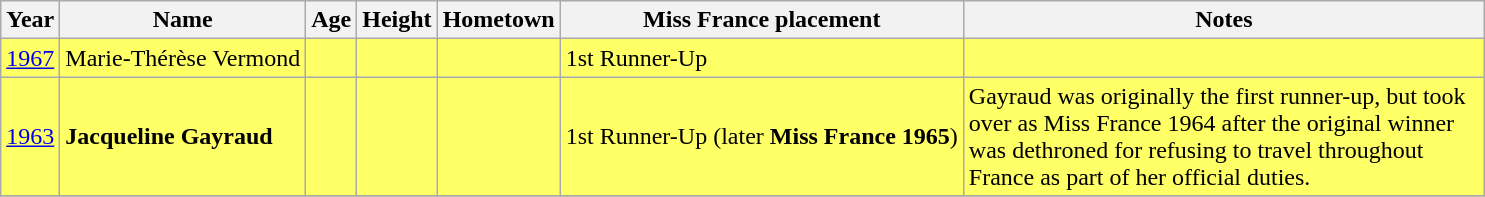<table class="wikitable sortable">
<tr>
<th>Year</th>
<th>Name</th>
<th>Age</th>
<th>Height</th>
<th>Hometown</th>
<th>Miss France placement</th>
<th width=340>Notes</th>
</tr>
<tr bgcolor=#FFFF66>
<td><a href='#'>1967</a></td>
<td>Marie-Thérèse Vermond</td>
<td></td>
<td></td>
<td></td>
<td>1st Runner-Up</td>
<td></td>
</tr>
<tr bgcolor=#FFFF66>
<td><a href='#'>1963</a></td>
<td><strong>Jacqueline Gayraud</strong></td>
<td></td>
<td></td>
<td></td>
<td>1st Runner-Up (later <strong>Miss France 1965</strong>)</td>
<td>Gayraud was originally the first runner-up, but took over as Miss France 1964 after the original winner was dethroned for refusing to travel throughout France as part of her official duties.</td>
</tr>
<tr>
</tr>
</table>
